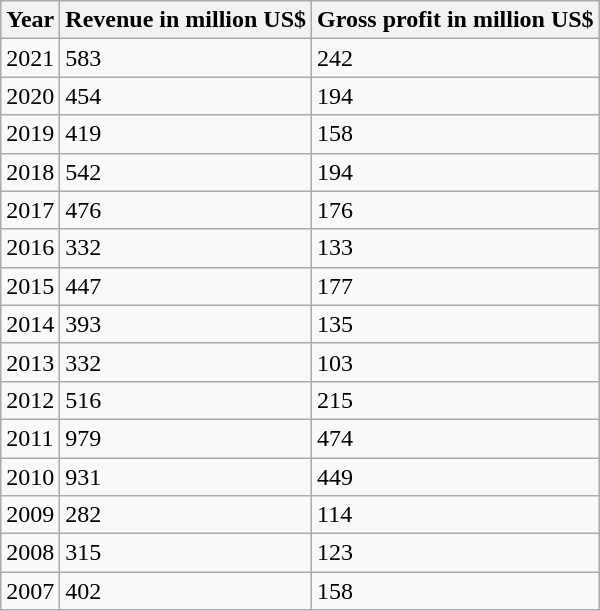<table class="wikitable">
<tr>
<th>Year</th>
<th>Revenue in million US$</th>
<th>Gross profit in million US$</th>
</tr>
<tr>
<td>2021</td>
<td>583</td>
<td>242</td>
</tr>
<tr>
<td>2020</td>
<td>454</td>
<td>194</td>
</tr>
<tr>
<td>2019</td>
<td>419</td>
<td>158</td>
</tr>
<tr>
<td>2018</td>
<td>542</td>
<td>194</td>
</tr>
<tr>
<td>2017</td>
<td>476</td>
<td>176</td>
</tr>
<tr>
<td>2016</td>
<td>332</td>
<td>133</td>
</tr>
<tr>
<td>2015</td>
<td>447</td>
<td>177</td>
</tr>
<tr>
<td>2014</td>
<td>393</td>
<td>135</td>
</tr>
<tr>
<td>2013</td>
<td>332</td>
<td>103</td>
</tr>
<tr>
<td>2012</td>
<td>516</td>
<td>215</td>
</tr>
<tr>
<td>2011</td>
<td>979</td>
<td>474</td>
</tr>
<tr>
<td>2010</td>
<td>931</td>
<td>449</td>
</tr>
<tr>
<td>2009</td>
<td>282</td>
<td>114</td>
</tr>
<tr>
<td>2008</td>
<td>315</td>
<td>123</td>
</tr>
<tr>
<td>2007</td>
<td>402</td>
<td>158</td>
</tr>
</table>
